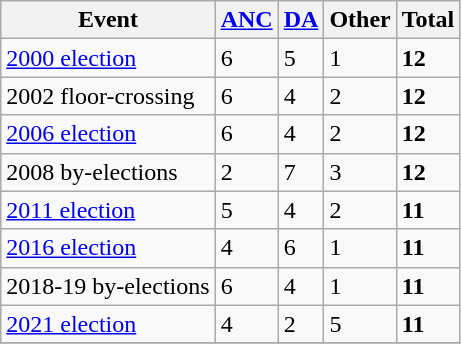<table class="wikitable">
<tr>
<th>Event</th>
<th><a href='#'>ANC</a></th>
<th><a href='#'>DA</a></th>
<th>Other</th>
<th>Total</th>
</tr>
<tr>
<td><a href='#'>2000 election</a></td>
<td>6</td>
<td>5</td>
<td>1</td>
<td><strong>12</strong></td>
</tr>
<tr>
<td>2002 floor-crossing</td>
<td>6</td>
<td>4</td>
<td>2</td>
<td><strong>12</strong></td>
</tr>
<tr>
<td><a href='#'>2006 election</a></td>
<td>6</td>
<td>4</td>
<td>2</td>
<td><strong>12</strong></td>
</tr>
<tr>
<td>2008 by-elections</td>
<td>2</td>
<td>7</td>
<td>3</td>
<td><strong>12</strong></td>
</tr>
<tr>
<td><a href='#'>2011 election</a></td>
<td>5</td>
<td>4</td>
<td>2</td>
<td><strong>11</strong></td>
</tr>
<tr>
<td><a href='#'>2016 election</a></td>
<td>4</td>
<td>6</td>
<td>1</td>
<td><strong>11</strong></td>
</tr>
<tr>
<td>2018-19 by-elections</td>
<td>6</td>
<td>4</td>
<td>1</td>
<td><strong>11</strong></td>
</tr>
<tr>
<td><a href='#'>2021 election</a></td>
<td>4</td>
<td>2</td>
<td>5</td>
<td><strong>11</strong></td>
</tr>
<tr>
</tr>
</table>
